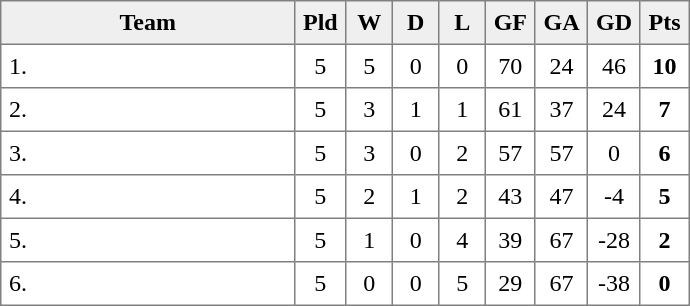<table style=border-collapse:collapse border=1 cellspacing=0 cellpadding=5>
<tr align=center bgcolor=#efefef>
<th width=185>Team</th>
<th width=20>Pld</th>
<th width=20>W</th>
<th width=20>D</th>
<th width=20>L</th>
<th width=20>GF</th>
<th width=20>GA</th>
<th width=20>GD</th>
<th width=20>Pts</th>
</tr>
<tr align=center>
<td align=left>1. </td>
<td>5</td>
<td>5</td>
<td>0</td>
<td>0</td>
<td>70</td>
<td>24</td>
<td>46</td>
<td><strong>10</strong></td>
</tr>
<tr align=center>
<td align=left>2. </td>
<td>5</td>
<td>3</td>
<td>1</td>
<td>1</td>
<td>61</td>
<td>37</td>
<td>24</td>
<td><strong>7</strong></td>
</tr>
<tr align=center>
<td align=left>3. </td>
<td>5</td>
<td>3</td>
<td>0</td>
<td>2</td>
<td>57</td>
<td>57</td>
<td>0</td>
<td><strong>6</strong></td>
</tr>
<tr align=center>
<td align=left>4. </td>
<td>5</td>
<td>2</td>
<td>1</td>
<td>2</td>
<td>43</td>
<td>47</td>
<td>-4</td>
<td><strong>5</strong></td>
</tr>
<tr align=center>
<td align=left>5. </td>
<td>5</td>
<td>1</td>
<td>0</td>
<td>4</td>
<td>39</td>
<td>67</td>
<td>-28</td>
<td><strong>2</strong></td>
</tr>
<tr align=center>
<td align=left>6. </td>
<td>5</td>
<td>0</td>
<td>0</td>
<td>5</td>
<td>29</td>
<td>67</td>
<td>-38</td>
<td><strong>0</strong></td>
</tr>
</table>
